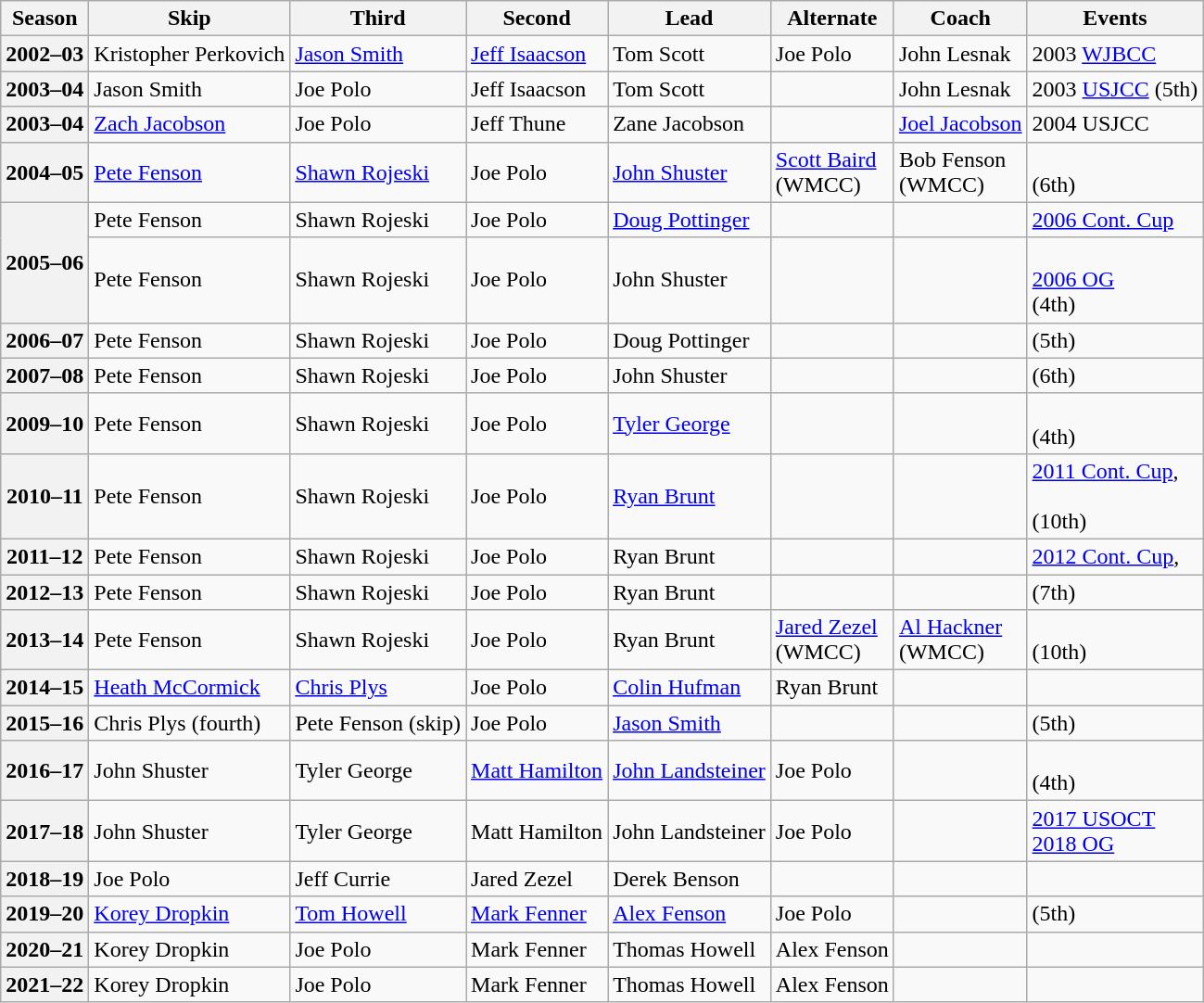<table class="wikitable">
<tr>
<th scope="col">Season</th>
<th scope="col">Skip</th>
<th scope="col">Third</th>
<th scope="col">Second</th>
<th scope="col">Lead</th>
<th scope="col">Alternate</th>
<th scope="col">Coach</th>
<th scope="col">Events</th>
</tr>
<tr>
<th scope="row">2002–03</th>
<td>Kristopher Perkovich</td>
<td><a href='#'>Jason Smith</a></td>
<td><a href='#'>Jeff Isaacson</a></td>
<td>Tom Scott</td>
<td>Joe Polo</td>
<td>John Lesnak</td>
<td>2003 <a href='#'>WJBCC</a> </td>
</tr>
<tr>
<th scope="row">2003–04</th>
<td>Jason Smith</td>
<td>Joe Polo</td>
<td>Jeff Isaacson</td>
<td>Tom Scott</td>
<td></td>
<td>John Lesnak</td>
<td>2003 <a href='#'>USJCC</a> (5th)</td>
</tr>
<tr>
<th scope="row">2003–04</th>
<td><a href='#'>Zach Jacobson</a></td>
<td>Joe Polo</td>
<td>Jeff Thune</td>
<td>Zane Jacobson</td>
<td></td>
<td><a href='#'>Joel Jacobson</a></td>
<td>2004 USJCC </td>
</tr>
<tr>
<th scope="row">2004–05</th>
<td><a href='#'>Pete Fenson</a></td>
<td><a href='#'>Shawn Rojeski</a></td>
<td>Joe Polo</td>
<td><a href='#'>John Shuster</a></td>
<td><a href='#'>Scott Baird</a><br>(WMCC)</td>
<td>Bob Fenson<br>(WMCC)</td>
<td> <br> (6th)</td>
</tr>
<tr>
<th scope="row" rowspan=2>2005–06</th>
<td>Pete Fenson</td>
<td>Shawn Rojeski</td>
<td>Joe Polo</td>
<td><a href='#'>Doug Pottinger</a></td>
<td></td>
<td></td>
<td><a href='#'>2006 Cont. Cup</a></td>
</tr>
<tr>
<td>Pete Fenson</td>
<td>Shawn Rojeski</td>
<td>Joe Polo</td>
<td>John Shuster</td>
<td></td>
<td></td>
<td> <br><a href='#'>2006 OG</a> <br> (4th)</td>
</tr>
<tr>
<th scope="row">2006–07</th>
<td>Pete Fenson</td>
<td>Shawn Rojeski</td>
<td>Joe Polo</td>
<td>Doug Pottinger</td>
<td></td>
<td></td>
<td> (5th)</td>
</tr>
<tr>
<th scope="row">2007–08</th>
<td>Pete Fenson</td>
<td>Shawn Rojeski</td>
<td>Joe Polo</td>
<td>John Shuster</td>
<td></td>
<td></td>
<td> (6th)</td>
</tr>
<tr>
<th scope="row">2009–10</th>
<td>Pete Fenson</td>
<td>Shawn Rojeski</td>
<td>Joe Polo</td>
<td><a href='#'>Tyler George</a></td>
<td></td>
<td></td>
<td> <br> (4th)</td>
</tr>
<tr>
<th scope="row">2010–11</th>
<td>Pete Fenson</td>
<td>Shawn Rojeski</td>
<td>Joe Polo</td>
<td><a href='#'>Ryan Brunt</a></td>
<td></td>
<td></td>
<td><a href='#'>2011 Cont. Cup</a>,<br> <br> (10th)</td>
</tr>
<tr>
<th scope="row">2011–12</th>
<td>Pete Fenson</td>
<td>Shawn Rojeski</td>
<td>Joe Polo</td>
<td>Ryan Brunt</td>
<td></td>
<td></td>
<td><a href='#'>2012 Cont. Cup</a>,<br> </td>
</tr>
<tr>
<th scope="row">2012–13</th>
<td>Pete Fenson</td>
<td>Shawn Rojeski</td>
<td>Joe Polo</td>
<td>Ryan Brunt</td>
<td></td>
<td></td>
<td> (7th)</td>
</tr>
<tr>
<th scope="row">2013–14</th>
<td>Pete Fenson</td>
<td>Shawn Rojeski</td>
<td>Joe Polo</td>
<td>Ryan Brunt</td>
<td><a href='#'>Jared Zezel</a><br>(WMCC)</td>
<td><a href='#'>Al Hackner</a><br>(WMCC)</td>
<td> <br> (10th)</td>
</tr>
<tr>
<th scope="row">2014–15</th>
<td><a href='#'>Heath McCormick</a></td>
<td><a href='#'>Chris Plys</a></td>
<td>Joe Polo</td>
<td><a href='#'>Colin Hufman</a></td>
<td>Ryan Brunt</td>
<td></td>
<td> </td>
</tr>
<tr>
<th scope="row">2015–16</th>
<td>Chris Plys (fourth)</td>
<td>Pete Fenson (skip)</td>
<td>Joe Polo</td>
<td><a href='#'>Jason Smith</a></td>
<td></td>
<td></td>
<td> (5th)</td>
</tr>
<tr>
<th scope="row">2016–17</th>
<td>John Shuster</td>
<td>Tyler George</td>
<td><a href='#'>Matt Hamilton</a></td>
<td><a href='#'>John Landsteiner</a></td>
<td>Joe Polo</td>
<td></td>
<td> <br> (4th)</td>
</tr>
<tr>
<th scope="row">2017–18</th>
<td>John Shuster</td>
<td>Tyler George</td>
<td>Matt Hamilton</td>
<td>John Landsteiner</td>
<td>Joe Polo</td>
<td></td>
<td><a href='#'>2017 USOCT</a> <br><a href='#'>2018 OG</a> </td>
</tr>
<tr>
<th scope="row">2018–19</th>
<td>Joe Polo</td>
<td>Jeff Currie</td>
<td>Jared Zezel</td>
<td>Derek Benson</td>
<td></td>
<td></td>
<td></td>
</tr>
<tr>
<th scope="row">2019–20</th>
<td><a href='#'>Korey Dropkin</a></td>
<td><a href='#'>Tom Howell</a></td>
<td><a href='#'>Mark Fenner</a></td>
<td><a href='#'>Alex Fenson</a></td>
<td>Joe Polo</td>
<td></td>
<td> (5th)</td>
</tr>
<tr>
<th scope="row">2020–21</th>
<td>Korey Dropkin</td>
<td>Joe Polo</td>
<td>Mark Fenner</td>
<td>Thomas Howell</td>
<td>Alex Fenson</td>
<td></td>
<td> </td>
</tr>
<tr>
<th scope="row">2021–22</th>
<td>Korey Dropkin</td>
<td>Joe Polo</td>
<td>Mark Fenner</td>
<td>Thomas Howell</td>
<td>Alex Fenson</td>
<td></td>
<td></td>
</tr>
</table>
